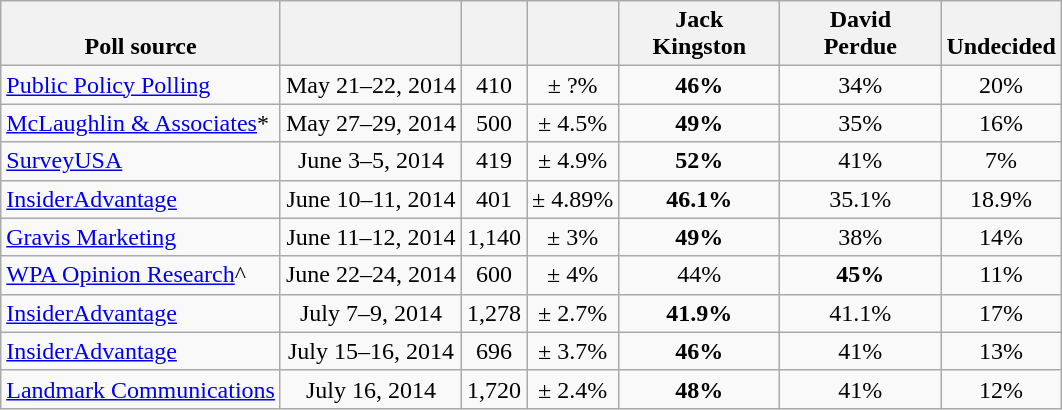<table class="wikitable" style="text-align:center">
<tr valign= bottom>
<th>Poll source</th>
<th></th>
<th></th>
<th></th>
<th style="width:100px;">Jack<br>Kingston</th>
<th style="width:100px;">David<br>Perdue</th>
<th>Undecided</th>
</tr>
<tr>
<td align=left><a href='#'>Public Policy Polling</a></td>
<td>May 21–22, 2014</td>
<td>410</td>
<td>± ?%</td>
<td><strong>46%</strong></td>
<td>34%</td>
<td>20%</td>
</tr>
<tr>
<td align=left><a href='#'>McLaughlin & Associates</a>*</td>
<td>May 27–29, 2014</td>
<td>500</td>
<td>± 4.5%</td>
<td><strong>49%</strong></td>
<td>35%</td>
<td>16%</td>
</tr>
<tr>
<td align=left><a href='#'>SurveyUSA</a></td>
<td>June 3–5, 2014</td>
<td>419</td>
<td>± 4.9%</td>
<td><strong>52%</strong></td>
<td>41%</td>
<td>7%</td>
</tr>
<tr>
<td align=left><a href='#'>InsiderAdvantage</a></td>
<td>June 10–11, 2014</td>
<td>401</td>
<td>± 4.89%</td>
<td><strong>46.1%</strong></td>
<td>35.1%</td>
<td>18.9%</td>
</tr>
<tr>
<td align=left><a href='#'>Gravis Marketing</a></td>
<td>June 11–12, 2014</td>
<td>1,140</td>
<td>± 3%</td>
<td><strong>49%</strong></td>
<td>38%</td>
<td>14%</td>
</tr>
<tr>
<td align=left><a href='#'>WPA Opinion Research</a>^</td>
<td>June 22–24, 2014</td>
<td>600</td>
<td>± 4%</td>
<td>44%</td>
<td><strong>45%</strong></td>
<td>11%</td>
</tr>
<tr>
<td align=left><a href='#'>InsiderAdvantage</a></td>
<td>July 7–9, 2014</td>
<td>1,278</td>
<td>± 2.7%</td>
<td><strong>41.9%</strong></td>
<td>41.1%</td>
<td>17%</td>
</tr>
<tr>
<td align=left><a href='#'>InsiderAdvantage</a></td>
<td>July 15–16, 2014</td>
<td>696</td>
<td>± 3.7%</td>
<td><strong>46%</strong></td>
<td>41%</td>
<td>13%</td>
</tr>
<tr>
<td align=left><a href='#'>Landmark Communications</a></td>
<td>July 16, 2014</td>
<td>1,720</td>
<td>± 2.4%</td>
<td><strong>48%</strong></td>
<td>41%</td>
<td>12%</td>
</tr>
</table>
